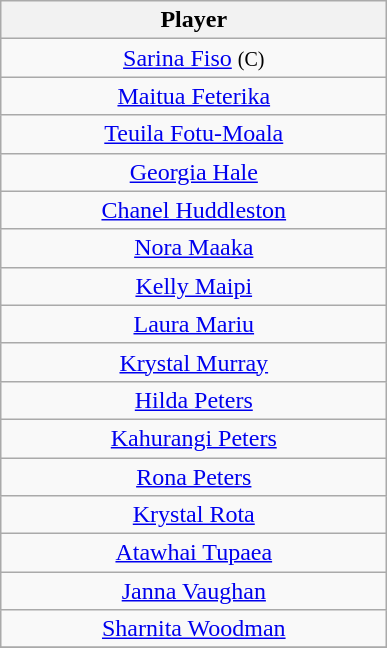<table class="wikitable" style="text-align: center;">
<tr>
<th style="width:250px;">Player</th>
</tr>
<tr>
<td><a href='#'>Sarina Fiso</a> <small>(C)</small></td>
</tr>
<tr>
<td><a href='#'>Maitua Feterika</a></td>
</tr>
<tr>
<td><a href='#'>Teuila Fotu-Moala</a></td>
</tr>
<tr>
<td><a href='#'>Georgia Hale</a></td>
</tr>
<tr>
<td><a href='#'>Chanel Huddleston</a></td>
</tr>
<tr>
<td><a href='#'>Nora Maaka</a></td>
</tr>
<tr>
<td><a href='#'>Kelly Maipi</a></td>
</tr>
<tr>
<td><a href='#'>Laura Mariu</a></td>
</tr>
<tr>
<td><a href='#'>Krystal Murray</a></td>
</tr>
<tr>
<td><a href='#'>Hilda Peters</a></td>
</tr>
<tr>
<td><a href='#'>Kahurangi Peters</a></td>
</tr>
<tr>
<td><a href='#'>Rona Peters</a></td>
</tr>
<tr>
<td><a href='#'>Krystal Rota</a></td>
</tr>
<tr>
<td><a href='#'>Atawhai Tupaea</a></td>
</tr>
<tr>
<td><a href='#'>Janna Vaughan</a></td>
</tr>
<tr>
<td><a href='#'>Sharnita Woodman</a></td>
</tr>
<tr>
</tr>
</table>
